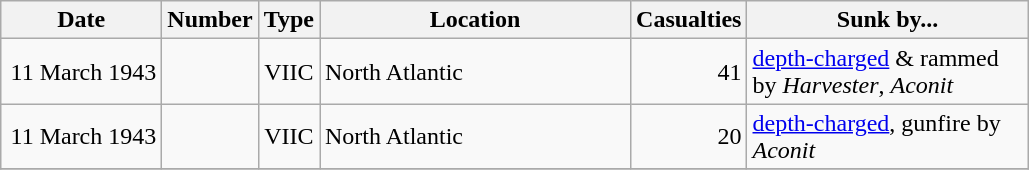<table class="wikitable sortable">
<tr>
<th width="100px">Date</th>
<th width="25px">Number</th>
<th width="25px">Type</th>
<th width="200px">Location</th>
<th width="25px">Casualties</th>
<th width="180px">Sunk by...</th>
</tr>
<tr>
<td align="right">11 March 1943</td>
<td align="center"></td>
<td align="center">VIIC</td>
<td align="left">North Atlantic<br></td>
<td align="right">41</td>
<td align="left"><a href='#'>depth-charged</a> & rammed by <em>Harvester</em>, <em>Aconit</em></td>
</tr>
<tr>
<td align="right">11 March 1943</td>
<td align="center"></td>
<td align="center">VIIC</td>
<td align="left">North Atlantic<br></td>
<td align="right">20</td>
<td align="left"><a href='#'>depth-charged</a>, gunfire by <em>Aconit</em></td>
</tr>
<tr>
</tr>
</table>
